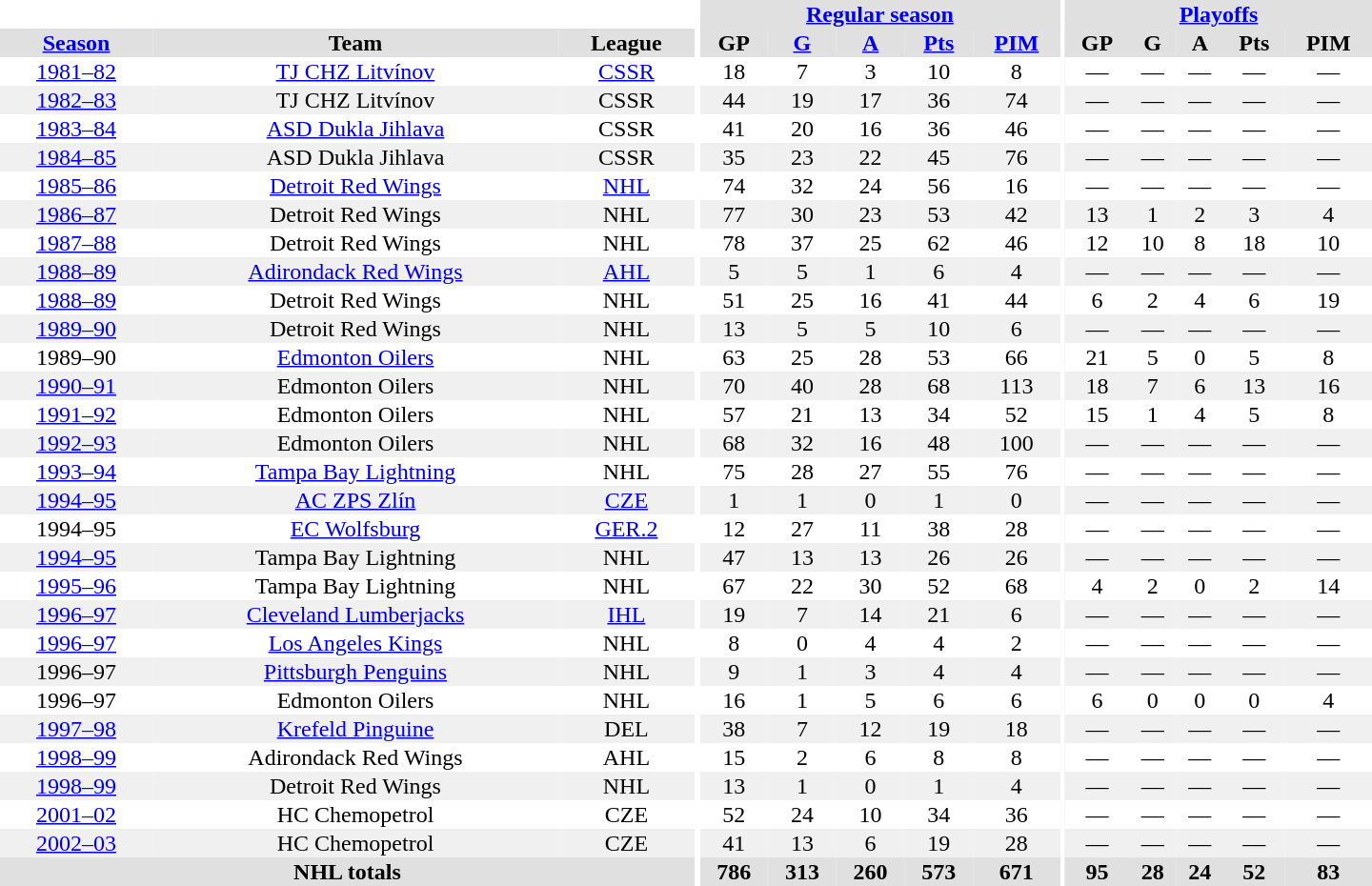<table border="0" cellpadding="1" cellspacing="0" style="text-align:center; width:60em">
<tr bgcolor="#e0e0e0">
<th colspan="3" bgcolor="#ffffff"></th>
<th rowspan="100" bgcolor="#ffffff"></th>
<th colspan="5"><a href='#'>Regular season</a></th>
<th rowspan="100" bgcolor="#ffffff"></th>
<th colspan="5"><a href='#'>Playoffs</a></th>
</tr>
<tr bgcolor="#e0e0e0">
<th><a href='#'>Season</a></th>
<th>Team</th>
<th>League</th>
<th>GP</th>
<th><a href='#'>G</a></th>
<th><a href='#'>A</a></th>
<th><a href='#'>Pts</a></th>
<th><a href='#'>PIM</a></th>
<th>GP</th>
<th>G</th>
<th>A</th>
<th>Pts</th>
<th>PIM</th>
</tr>
<tr>
<td><a href='#'>1981–82</a></td>
<td><a href='#'>TJ CHZ Litvínov</a></td>
<td><a href='#'>CSSR</a></td>
<td>18</td>
<td>7</td>
<td>3</td>
<td>10</td>
<td>8</td>
<td>—</td>
<td>—</td>
<td>—</td>
<td>—</td>
<td>—</td>
</tr>
<tr bgcolor="#f0f0f0">
<td><a href='#'>1982–83</a></td>
<td>TJ CHZ Litvínov</td>
<td>CSSR</td>
<td>44</td>
<td>19</td>
<td>17</td>
<td>36</td>
<td>74</td>
<td>—</td>
<td>—</td>
<td>—</td>
<td>—</td>
<td>—</td>
</tr>
<tr>
<td><a href='#'>1983–84</a></td>
<td><a href='#'>ASD Dukla Jihlava</a></td>
<td>CSSR</td>
<td>41</td>
<td>20</td>
<td>16</td>
<td>36</td>
<td>46</td>
<td>—</td>
<td>—</td>
<td>—</td>
<td>—</td>
<td>—</td>
</tr>
<tr bgcolor="#f0f0f0">
<td><a href='#'>1984–85</a></td>
<td>ASD Dukla Jihlava</td>
<td>CSSR</td>
<td>35</td>
<td>23</td>
<td>22</td>
<td>45</td>
<td>76</td>
<td>—</td>
<td>—</td>
<td>—</td>
<td>—</td>
<td>—</td>
</tr>
<tr>
<td><a href='#'>1985–86</a></td>
<td><a href='#'>Detroit Red Wings</a></td>
<td><a href='#'>NHL</a></td>
<td>74</td>
<td>32</td>
<td>24</td>
<td>56</td>
<td>16</td>
<td>—</td>
<td>—</td>
<td>—</td>
<td>—</td>
<td>—</td>
</tr>
<tr bgcolor="#f0f0f0">
<td><a href='#'>1986–87</a></td>
<td>Detroit Red Wings</td>
<td>NHL</td>
<td>77</td>
<td>30</td>
<td>23</td>
<td>53</td>
<td>42</td>
<td>13</td>
<td>1</td>
<td>2</td>
<td>3</td>
<td>4</td>
</tr>
<tr>
<td><a href='#'>1987–88</a></td>
<td>Detroit Red Wings</td>
<td>NHL</td>
<td>78</td>
<td>37</td>
<td>25</td>
<td>62</td>
<td>46</td>
<td>12</td>
<td>10</td>
<td>8</td>
<td>18</td>
<td>10</td>
</tr>
<tr bgcolor="#f0f0f0">
<td><a href='#'>1988–89</a></td>
<td><a href='#'>Adirondack Red Wings</a></td>
<td><a href='#'>AHL</a></td>
<td>5</td>
<td>5</td>
<td>1</td>
<td>6</td>
<td>4</td>
<td>—</td>
<td>—</td>
<td>—</td>
<td>—</td>
<td>—</td>
</tr>
<tr>
<td><a href='#'>1988–89</a></td>
<td>Detroit Red Wings</td>
<td>NHL</td>
<td>51</td>
<td>25</td>
<td>16</td>
<td>41</td>
<td>44</td>
<td>6</td>
<td>2</td>
<td>4</td>
<td>6</td>
<td>19</td>
</tr>
<tr bgcolor="#f0f0f0">
<td><a href='#'>1989–90</a></td>
<td>Detroit Red Wings</td>
<td>NHL</td>
<td>13</td>
<td>5</td>
<td>5</td>
<td>10</td>
<td>6</td>
<td>—</td>
<td>—</td>
<td>—</td>
<td>—</td>
<td>—</td>
</tr>
<tr>
<td>1989–90</td>
<td><a href='#'>Edmonton Oilers</a></td>
<td>NHL</td>
<td>63</td>
<td>25</td>
<td>28</td>
<td>53</td>
<td>66</td>
<td>21</td>
<td>5</td>
<td>0</td>
<td>5</td>
<td>8</td>
</tr>
<tr bgcolor="#f0f0f0">
<td><a href='#'>1990–91</a></td>
<td>Edmonton Oilers</td>
<td>NHL</td>
<td>70</td>
<td>40</td>
<td>28</td>
<td>68</td>
<td>113</td>
<td>18</td>
<td>7</td>
<td>6</td>
<td>13</td>
<td>16</td>
</tr>
<tr>
<td><a href='#'>1991–92</a></td>
<td>Edmonton Oilers</td>
<td>NHL</td>
<td>57</td>
<td>21</td>
<td>13</td>
<td>34</td>
<td>52</td>
<td>15</td>
<td>1</td>
<td>4</td>
<td>5</td>
<td>8</td>
</tr>
<tr bgcolor="#f0f0f0">
<td><a href='#'>1992–93</a></td>
<td>Edmonton Oilers</td>
<td>NHL</td>
<td>68</td>
<td>32</td>
<td>16</td>
<td>48</td>
<td>100</td>
<td>—</td>
<td>—</td>
<td>—</td>
<td>—</td>
<td>—</td>
</tr>
<tr>
<td><a href='#'>1993–94</a></td>
<td><a href='#'>Tampa Bay Lightning</a></td>
<td>NHL</td>
<td>75</td>
<td>28</td>
<td>27</td>
<td>55</td>
<td>76</td>
<td>—</td>
<td>—</td>
<td>—</td>
<td>—</td>
<td>—</td>
</tr>
<tr bgcolor="#f0f0f0">
<td><a href='#'>1994–95</a></td>
<td><a href='#'>AC ZPS Zlín</a></td>
<td><a href='#'>CZE</a></td>
<td>1</td>
<td>1</td>
<td>0</td>
<td>1</td>
<td>0</td>
<td>—</td>
<td>—</td>
<td>—</td>
<td>—</td>
<td>—</td>
</tr>
<tr>
<td>1994–95</td>
<td><a href='#'>EC Wolfsburg</a></td>
<td><a href='#'>GER.2</a></td>
<td>12</td>
<td>27</td>
<td>11</td>
<td>38</td>
<td>28</td>
<td>—</td>
<td>—</td>
<td>—</td>
<td>—</td>
<td>—</td>
</tr>
<tr bgcolor="#f0f0f0">
<td><a href='#'>1994–95</a></td>
<td>Tampa Bay Lightning</td>
<td>NHL</td>
<td>47</td>
<td>13</td>
<td>13</td>
<td>26</td>
<td>26</td>
<td>—</td>
<td>—</td>
<td>—</td>
<td>—</td>
<td>—</td>
</tr>
<tr>
<td><a href='#'>1995–96</a></td>
<td>Tampa Bay Lightning</td>
<td>NHL</td>
<td>67</td>
<td>22</td>
<td>30</td>
<td>52</td>
<td>68</td>
<td>4</td>
<td>2</td>
<td>0</td>
<td>2</td>
<td>14</td>
</tr>
<tr bgcolor="#f0f0f0">
<td><a href='#'>1996–97</a></td>
<td><a href='#'>Cleveland Lumberjacks</a></td>
<td><a href='#'>IHL</a></td>
<td>19</td>
<td>7</td>
<td>14</td>
<td>21</td>
<td>6</td>
<td>—</td>
<td>—</td>
<td>—</td>
<td>—</td>
<td>—</td>
</tr>
<tr>
<td><a href='#'>1996–97</a></td>
<td><a href='#'>Los Angeles Kings</a></td>
<td>NHL</td>
<td>8</td>
<td>0</td>
<td>4</td>
<td>4</td>
<td>2</td>
<td>—</td>
<td>—</td>
<td>—</td>
<td>—</td>
<td>—</td>
</tr>
<tr bgcolor="#f0f0f0">
<td>1996–97</td>
<td><a href='#'>Pittsburgh Penguins</a></td>
<td>NHL</td>
<td>9</td>
<td>1</td>
<td>3</td>
<td>4</td>
<td>4</td>
<td>—</td>
<td>—</td>
<td>—</td>
<td>—</td>
<td>—</td>
</tr>
<tr>
<td>1996–97</td>
<td>Edmonton Oilers</td>
<td>NHL</td>
<td>16</td>
<td>1</td>
<td>5</td>
<td>6</td>
<td>6</td>
<td>6</td>
<td>0</td>
<td>0</td>
<td>0</td>
<td>4</td>
</tr>
<tr bgcolor="#f0f0f0">
<td><a href='#'>1997–98</a></td>
<td><a href='#'>Krefeld Pinguine</a></td>
<td>DEL</td>
<td>38</td>
<td>7</td>
<td>12</td>
<td>19</td>
<td>18</td>
<td>—</td>
<td>—</td>
<td>—</td>
<td>—</td>
<td>—</td>
</tr>
<tr>
<td><a href='#'>1998–99</a></td>
<td>Adirondack Red Wings</td>
<td>AHL</td>
<td>15</td>
<td>2</td>
<td>6</td>
<td>8</td>
<td>8</td>
<td>—</td>
<td>—</td>
<td>—</td>
<td>—</td>
<td>—</td>
</tr>
<tr bgcolor="#f0f0f0">
<td><a href='#'>1998–99</a></td>
<td>Detroit Red Wings</td>
<td>NHL</td>
<td>13</td>
<td>1</td>
<td>0</td>
<td>1</td>
<td>4</td>
<td>—</td>
<td>—</td>
<td>—</td>
<td>—</td>
<td>—</td>
</tr>
<tr>
<td><a href='#'>2001–02</a></td>
<td>HC Chemopetrol</td>
<td>CZE</td>
<td>52</td>
<td>24</td>
<td>10</td>
<td>34</td>
<td>36</td>
<td>—</td>
<td>—</td>
<td>—</td>
<td>—</td>
<td>—</td>
</tr>
<tr bgcolor="#f0f0f0">
<td><a href='#'>2002–03</a></td>
<td>HC Chemopetrol</td>
<td>CZE</td>
<td>41</td>
<td>13</td>
<td>6</td>
<td>19</td>
<td>28</td>
<td>—</td>
<td>—</td>
<td>—</td>
<td>—</td>
<td>—</td>
</tr>
<tr bgcolor="#e0e0e0">
<th colspan="3">NHL totals</th>
<th>786</th>
<th>313</th>
<th>260</th>
<th>573</th>
<th>671</th>
<th>95</th>
<th>28</th>
<th>24</th>
<th>52</th>
<th>83</th>
</tr>
</table>
